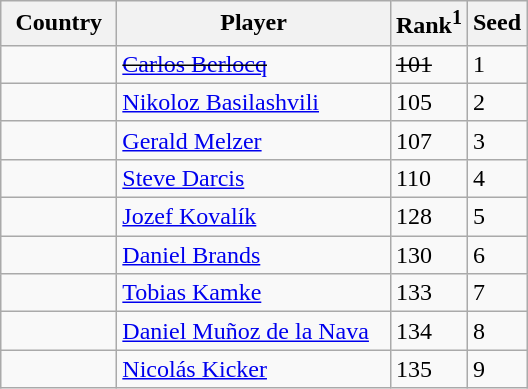<table class="sortable wikitable">
<tr>
<th width="70">Country</th>
<th width="175">Player</th>
<th>Rank<sup>1</sup></th>
<th>Seed</th>
</tr>
<tr>
<td></td>
<td><s><a href='#'>Carlos Berlocq</a></s></td>
<td><s>101</s></td>
<td>1</td>
</tr>
<tr>
<td></td>
<td><a href='#'>Nikoloz Basilashvili</a></td>
<td>105</td>
<td>2</td>
</tr>
<tr>
<td></td>
<td><a href='#'>Gerald Melzer</a></td>
<td>107</td>
<td>3</td>
</tr>
<tr>
<td></td>
<td><a href='#'>Steve Darcis</a></td>
<td>110</td>
<td>4</td>
</tr>
<tr>
<td></td>
<td><a href='#'>Jozef Kovalík</a></td>
<td>128</td>
<td>5</td>
</tr>
<tr>
<td></td>
<td><a href='#'>Daniel Brands</a></td>
<td>130</td>
<td>6</td>
</tr>
<tr>
<td></td>
<td><a href='#'>Tobias Kamke</a></td>
<td>133</td>
<td>7</td>
</tr>
<tr>
<td></td>
<td><a href='#'>Daniel Muñoz de la Nava</a></td>
<td>134</td>
<td>8</td>
</tr>
<tr>
<td></td>
<td><a href='#'>Nicolás Kicker</a></td>
<td>135</td>
<td>9</td>
</tr>
</table>
